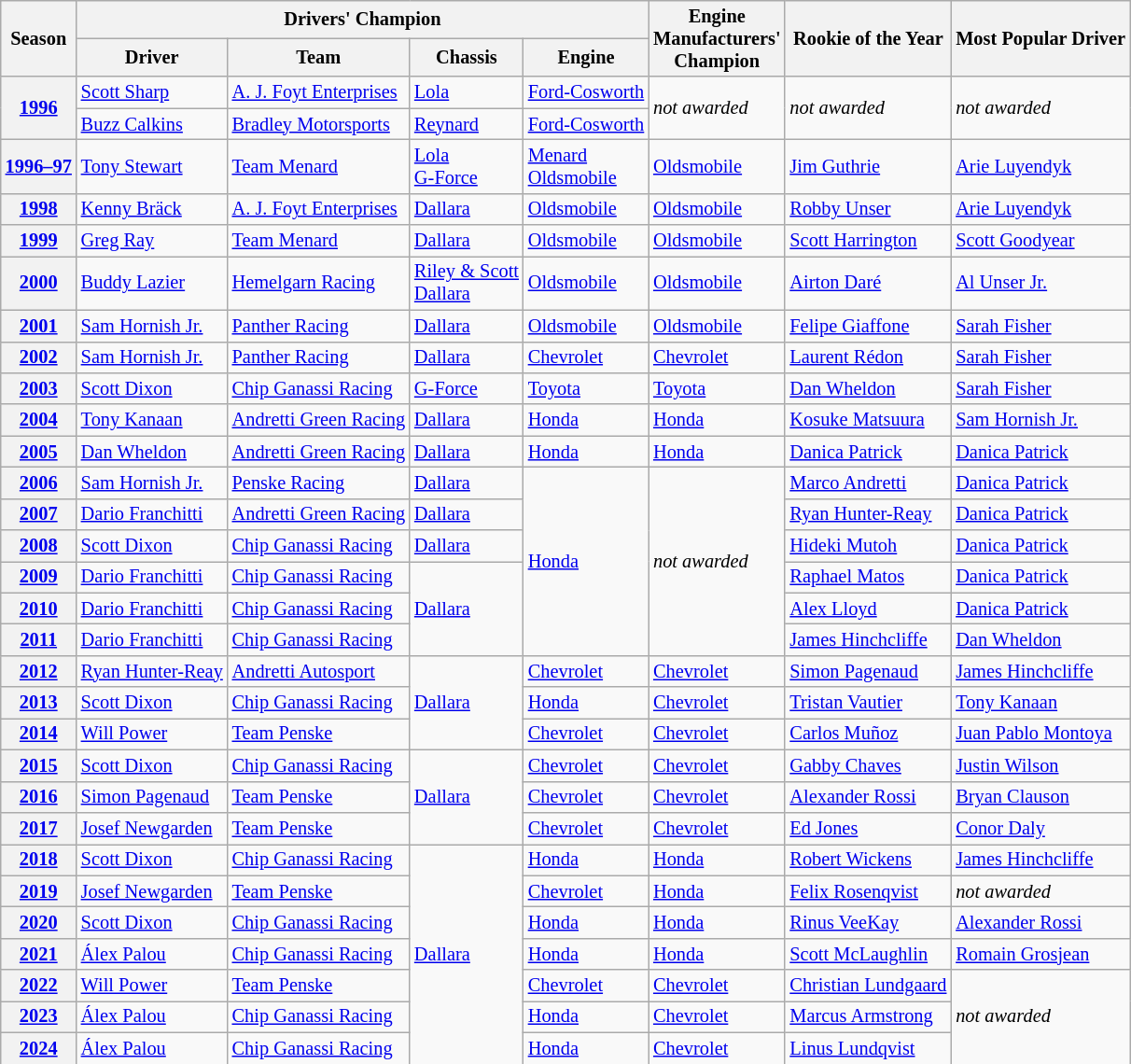<table class="wikitable sortable" style="font-size:85%;">
<tr>
<th rowspan=2>Season</th>
<th colspan="4">Drivers' Champion</th>
<th rowspan="2">Engine<br>Manufacturers'<br>Champion</th>
<th rowspan="2">Rookie of the Year</th>
<th rowspan="2">Most Popular Driver</th>
</tr>
<tr>
<th>Driver</th>
<th>Team</th>
<th>Chassis</th>
<th>Engine</th>
</tr>
<tr>
<th rowspan="2"><a href='#'>1996</a> </th>
<td> <a href='#'>Scott Sharp</a></td>
<td><a href='#'>A. J. Foyt Enterprises</a></td>
<td><a href='#'>Lola</a></td>
<td><a href='#'>Ford-Cosworth</a></td>
<td rowspan="2"><em>not awarded</em></td>
<td rowspan="2"><em>not awarded</em></td>
<td rowspan="2"><em>not awarded</em></td>
</tr>
<tr>
<td> <a href='#'>Buzz Calkins</a></td>
<td><a href='#'>Bradley Motorsports</a></td>
<td><a href='#'>Reynard</a></td>
<td><a href='#'>Ford-Cosworth</a></td>
</tr>
<tr>
<th><a href='#'>1996–97</a></th>
<td> <a href='#'>Tony Stewart</a></td>
<td><a href='#'>Team Menard</a></td>
<td><a href='#'>Lola</a><br><a href='#'>G-Force</a></td>
<td><a href='#'>Menard</a><br><a href='#'>Oldsmobile</a></td>
<td><a href='#'>Oldsmobile</a></td>
<td> <a href='#'>Jim Guthrie</a></td>
<td> <a href='#'>Arie Luyendyk</a></td>
</tr>
<tr>
<th><a href='#'>1998</a></th>
<td> <a href='#'>Kenny Bräck</a></td>
<td><a href='#'>A. J. Foyt Enterprises</a></td>
<td><a href='#'>Dallara</a></td>
<td><a href='#'>Oldsmobile</a></td>
<td><a href='#'>Oldsmobile</a></td>
<td> <a href='#'>Robby Unser</a></td>
<td> <a href='#'>Arie Luyendyk</a></td>
</tr>
<tr>
<th><a href='#'>1999</a></th>
<td> <a href='#'>Greg Ray</a></td>
<td><a href='#'>Team Menard</a></td>
<td><a href='#'>Dallara</a></td>
<td><a href='#'>Oldsmobile</a></td>
<td><a href='#'>Oldsmobile</a></td>
<td> <a href='#'>Scott Harrington</a></td>
<td> <a href='#'>Scott Goodyear</a></td>
</tr>
<tr>
<th><a href='#'>2000</a></th>
<td> <a href='#'>Buddy Lazier</a></td>
<td><a href='#'>Hemelgarn Racing</a></td>
<td><a href='#'>Riley & Scott</a><br><a href='#'>Dallara</a></td>
<td><a href='#'>Oldsmobile</a></td>
<td><a href='#'>Oldsmobile</a></td>
<td> <a href='#'>Airton Daré</a></td>
<td> <a href='#'>Al Unser Jr.</a></td>
</tr>
<tr>
<th><a href='#'>2001</a></th>
<td> <a href='#'>Sam Hornish Jr.</a></td>
<td><a href='#'>Panther Racing</a></td>
<td><a href='#'>Dallara</a></td>
<td><a href='#'>Oldsmobile</a></td>
<td><a href='#'>Oldsmobile</a></td>
<td> <a href='#'>Felipe Giaffone</a></td>
<td> <a href='#'>Sarah Fisher</a></td>
</tr>
<tr>
<th><a href='#'>2002</a></th>
<td> <a href='#'>Sam Hornish Jr.</a></td>
<td><a href='#'>Panther Racing</a></td>
<td><a href='#'>Dallara</a></td>
<td><a href='#'>Chevrolet</a></td>
<td><a href='#'>Chevrolet</a></td>
<td> <a href='#'>Laurent Rédon</a></td>
<td> <a href='#'>Sarah Fisher</a></td>
</tr>
<tr>
<th><a href='#'>2003</a></th>
<td> <a href='#'>Scott Dixon</a></td>
<td><a href='#'>Chip Ganassi Racing</a></td>
<td><a href='#'>G-Force</a></td>
<td><a href='#'>Toyota</a></td>
<td><a href='#'>Toyota</a></td>
<td> <a href='#'>Dan Wheldon</a></td>
<td> <a href='#'>Sarah Fisher</a></td>
</tr>
<tr>
<th><a href='#'>2004</a></th>
<td> <a href='#'>Tony Kanaan</a></td>
<td><a href='#'>Andretti Green Racing</a></td>
<td><a href='#'>Dallara</a></td>
<td><a href='#'>Honda</a></td>
<td><a href='#'>Honda</a></td>
<td> <a href='#'>Kosuke Matsuura</a></td>
<td> <a href='#'>Sam Hornish Jr.</a></td>
</tr>
<tr>
<th><a href='#'>2005</a></th>
<td> <a href='#'>Dan Wheldon</a></td>
<td><a href='#'>Andretti Green Racing</a></td>
<td><a href='#'>Dallara</a></td>
<td><a href='#'>Honda</a></td>
<td><a href='#'>Honda</a></td>
<td> <a href='#'>Danica Patrick</a></td>
<td> <a href='#'>Danica Patrick</a></td>
</tr>
<tr>
<th><a href='#'>2006</a> </th>
<td> <a href='#'>Sam Hornish Jr.</a></td>
<td><a href='#'>Penske Racing</a></td>
<td><a href='#'>Dallara</a></td>
<td rowspan="6"><a href='#'>Honda</a></td>
<td rowspan="6"><em>not awarded</em></td>
<td> <a href='#'>Marco Andretti</a></td>
<td> <a href='#'>Danica Patrick</a></td>
</tr>
<tr>
<th><a href='#'>2007</a></th>
<td> <a href='#'>Dario Franchitti</a></td>
<td><a href='#'>Andretti Green Racing</a></td>
<td><a href='#'>Dallara</a></td>
<td> <a href='#'>Ryan Hunter-Reay</a></td>
<td> <a href='#'>Danica Patrick</a></td>
</tr>
<tr>
<th><a href='#'>2008</a></th>
<td> <a href='#'>Scott Dixon</a></td>
<td><a href='#'>Chip Ganassi Racing</a></td>
<td><a href='#'>Dallara</a></td>
<td> <a href='#'>Hideki Mutoh</a></td>
<td> <a href='#'>Danica Patrick</a></td>
</tr>
<tr>
<th><a href='#'>2009</a></th>
<td> <a href='#'>Dario Franchitti</a></td>
<td><a href='#'>Chip Ganassi Racing</a></td>
<td rowspan="3"><a href='#'>Dallara</a></td>
<td> <a href='#'>Raphael Matos</a></td>
<td> <a href='#'>Danica Patrick</a></td>
</tr>
<tr>
<th><a href='#'>2010</a></th>
<td> <a href='#'>Dario Franchitti</a></td>
<td><a href='#'>Chip Ganassi Racing</a></td>
<td> <a href='#'>Alex Lloyd</a></td>
<td> <a href='#'>Danica Patrick</a></td>
</tr>
<tr>
<th><a href='#'>2011</a> </th>
<td> <a href='#'>Dario Franchitti</a></td>
<td><a href='#'>Chip Ganassi Racing</a></td>
<td> <a href='#'>James Hinchcliffe</a></td>
<td> <a href='#'>Dan Wheldon</a></td>
</tr>
<tr>
<th><a href='#'>2012</a></th>
<td> <a href='#'>Ryan Hunter-Reay</a></td>
<td><a href='#'>Andretti Autosport</a></td>
<td rowspan="3"><a href='#'>Dallara</a></td>
<td><a href='#'>Chevrolet</a></td>
<td><a href='#'>Chevrolet</a></td>
<td> <a href='#'>Simon Pagenaud</a></td>
<td> <a href='#'>James Hinchcliffe</a></td>
</tr>
<tr>
<th><a href='#'>2013</a></th>
<td> <a href='#'>Scott Dixon</a></td>
<td><a href='#'>Chip Ganassi Racing</a></td>
<td><a href='#'>Honda</a></td>
<td><a href='#'>Chevrolet</a></td>
<td> <a href='#'>Tristan Vautier</a></td>
<td> <a href='#'>Tony Kanaan</a></td>
</tr>
<tr>
<th><a href='#'>2014</a></th>
<td> <a href='#'>Will Power</a></td>
<td><a href='#'>Team Penske</a></td>
<td><a href='#'>Chevrolet</a></td>
<td><a href='#'>Chevrolet</a></td>
<td> <a href='#'>Carlos Muñoz</a></td>
<td> <a href='#'>Juan Pablo Montoya</a></td>
</tr>
<tr>
<th><a href='#'>2015</a> </th>
<td> <a href='#'>Scott Dixon</a></td>
<td><a href='#'>Chip Ganassi Racing</a></td>
<td rowspan="3"><a href='#'>Dallara</a></td>
<td><a href='#'>Chevrolet</a></td>
<td><a href='#'>Chevrolet</a></td>
<td> <a href='#'>Gabby Chaves</a></td>
<td> <a href='#'>Justin Wilson</a></td>
</tr>
<tr>
<th><a href='#'>2016</a></th>
<td> <a href='#'>Simon Pagenaud</a></td>
<td><a href='#'>Team Penske</a></td>
<td><a href='#'>Chevrolet</a></td>
<td><a href='#'>Chevrolet</a></td>
<td> <a href='#'>Alexander Rossi</a></td>
<td> <a href='#'>Bryan Clauson</a></td>
</tr>
<tr>
<th><a href='#'>2017</a></th>
<td> <a href='#'>Josef Newgarden</a></td>
<td><a href='#'>Team Penske</a></td>
<td><a href='#'>Chevrolet</a></td>
<td><a href='#'>Chevrolet</a></td>
<td> <a href='#'>Ed Jones</a></td>
<td> <a href='#'>Conor Daly</a></td>
</tr>
<tr>
<th><a href='#'>2018</a></th>
<td><strong></strong> <a href='#'>Scott Dixon</a></td>
<td><a href='#'>Chip Ganassi Racing</a></td>
<td rowspan="7"><a href='#'>Dallara</a></td>
<td><a href='#'>Honda</a></td>
<td><a href='#'>Honda</a></td>
<td> <a href='#'>Robert Wickens</a></td>
<td> <a href='#'>James Hinchcliffe</a></td>
</tr>
<tr>
<th><a href='#'>2019</a></th>
<td> <a href='#'>Josef Newgarden</a></td>
<td><a href='#'>Team Penske</a></td>
<td><a href='#'>Chevrolet</a></td>
<td><a href='#'>Honda</a></td>
<td> <a href='#'>Felix Rosenqvist</a></td>
<td><em>not awarded</em></td>
</tr>
<tr>
<th><a href='#'>2020</a></th>
<td> <a href='#'>Scott Dixon</a></td>
<td><a href='#'>Chip Ganassi Racing</a></td>
<td><a href='#'>Honda</a></td>
<td><a href='#'>Honda</a></td>
<td> <a href='#'>Rinus VeeKay</a></td>
<td> <a href='#'>Alexander Rossi</a></td>
</tr>
<tr>
<th><a href='#'>2021</a></th>
<td> <a href='#'>Álex Palou</a></td>
<td><a href='#'>Chip Ganassi Racing</a></td>
<td><a href='#'>Honda</a></td>
<td><a href='#'>Honda</a></td>
<td> <a href='#'>Scott McLaughlin</a></td>
<td> <a href='#'>Romain Grosjean</a></td>
</tr>
<tr>
<th><a href='#'>2022</a></th>
<td> <a href='#'>Will Power</a></td>
<td><a href='#'>Team Penske</a></td>
<td><a href='#'>Chevrolet</a></td>
<td><a href='#'>Chevrolet</a></td>
<td> <a href='#'>Christian Lundgaard</a></td>
<td rowspan="3"><em>not awarded</em></td>
</tr>
<tr>
<th><a href='#'>2023</a></th>
<td> <a href='#'>Álex Palou</a></td>
<td><a href='#'>Chip Ganassi Racing</a></td>
<td><a href='#'>Honda</a></td>
<td><a href='#'>Chevrolet</a></td>
<td> <a href='#'>Marcus Armstrong</a></td>
</tr>
<tr>
<th><a href='#'>2024</a></th>
<td> <a href='#'>Álex Palou</a></td>
<td><a href='#'>Chip Ganassi Racing</a></td>
<td><a href='#'>Honda</a></td>
<td><a href='#'>Chevrolet</a></td>
<td> <a href='#'>Linus Lundqvist</a></td>
</tr>
</table>
